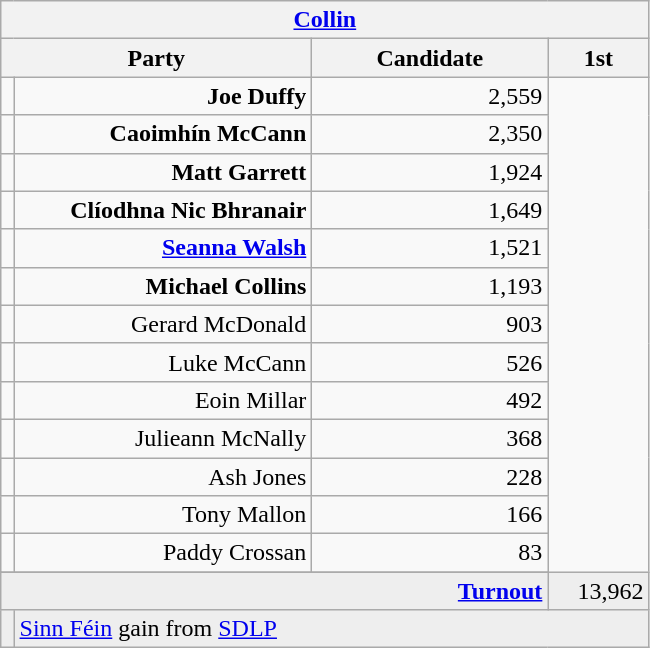<table class="wikitable">
<tr>
<th colspan="4" align="center"><a href='#'>Collin</a></th>
</tr>
<tr>
<th colspan="2" align="center" width=200>Party</th>
<th width=150>Candidate</th>
<th width=60>1st </th>
</tr>
<tr>
<td></td>
<td align="right"><strong>Joe Duffy</strong></td>
<td align="right">2,559</td>
</tr>
<tr>
<td></td>
<td align="right"><strong>Caoimhín McCann</strong></td>
<td align="right">2,350</td>
</tr>
<tr>
<td></td>
<td align="right"><strong>Matt Garrett</strong></td>
<td align="right">1,924</td>
</tr>
<tr>
<td></td>
<td align="right"><strong>Clíodhna Nic Bhranair</strong></td>
<td align="right">1,649</td>
</tr>
<tr>
<td></td>
<td align="right"><strong><a href='#'>Seanna Walsh</a></strong></td>
<td align="right">1,521</td>
</tr>
<tr>
<td></td>
<td align="right"><strong>Michael Collins</strong></td>
<td align="right">1,193</td>
</tr>
<tr>
<td></td>
<td align="right">Gerard McDonald</td>
<td align="right">903</td>
</tr>
<tr>
<td></td>
<td align="right">Luke McCann</td>
<td align="right">526</td>
</tr>
<tr>
<td></td>
<td align="right">Eoin Millar</td>
<td align="right">492</td>
</tr>
<tr>
<td></td>
<td align="right">Julieann McNally</td>
<td align="right">368</td>
</tr>
<tr>
<td></td>
<td align="right">Ash Jones</td>
<td align="right">228</td>
</tr>
<tr>
<td></td>
<td align="right">Tony Mallon</td>
<td align="right">166</td>
</tr>
<tr>
<td></td>
<td align="right">Paddy Crossan</td>
<td align="right">83</td>
</tr>
<tr>
</tr>
<tr bgcolor="EEEEEE">
<td colspan=3 align="right"><strong><a href='#'>Turnout</a></strong></td>
<td align="right">13,962</td>
</tr>
<tr bgcolor="EEEEEE">
<td bgcolor=></td>
<td colspan=4 bgcolor="EEEEEE"><a href='#'>Sinn Féin</a> gain from <a href='#'>SDLP</a></td>
</tr>
</table>
